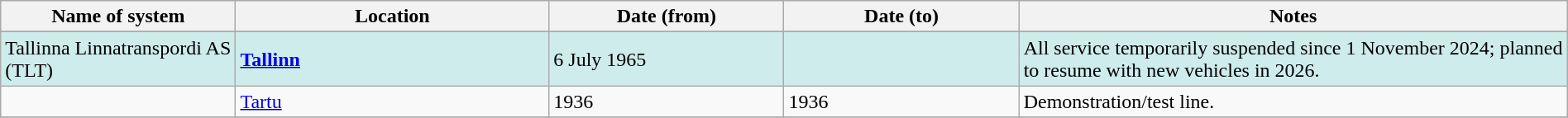<table class="wikitable" width=100%>
<tr>
<th width=15%>Name of system</th>
<th width=20%>Location</th>
<th width=15%>Date (from)</th>
<th width=15%>Date (to)</th>
<th width=35%>Notes</th>
</tr>
<tr>
</tr>
<tr style="background:#CFECEC">
<td>Tallinna Linnatranspordi AS (TLT)</td>
<td><strong><a href='#'>Tallinn</a></strong></td>
<td>6 July 1965</td>
<td></td>
<td>All service temporarily suspended since 1 November 2024; planned to resume with new vehicles in 2026.</td>
</tr>
<tr>
<td> </td>
<td><a href='#'>Tartu</a></td>
<td>1936</td>
<td>1936</td>
<td>Demonstration/test line.</td>
</tr>
<tr>
</tr>
</table>
